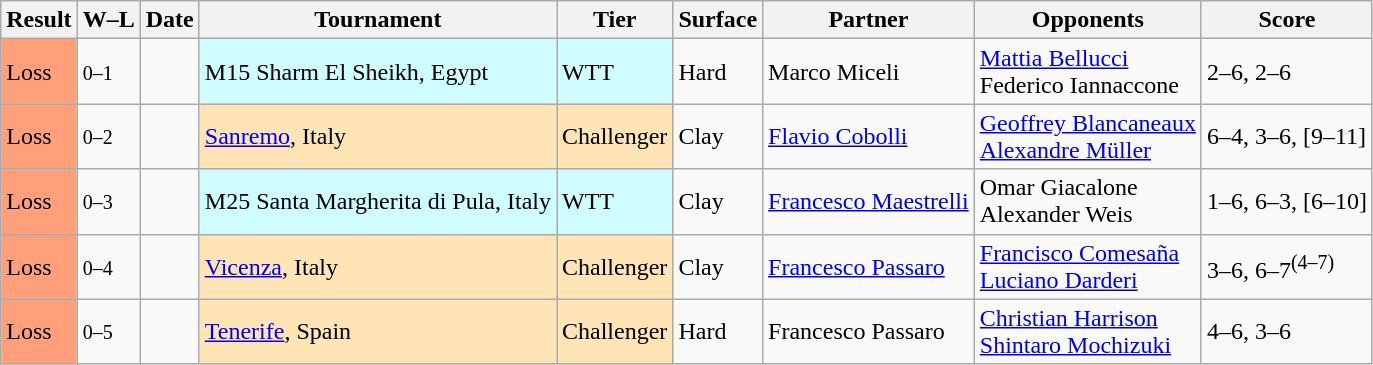<table class="sortable wikitable">
<tr>
<th>Result</th>
<th class="unsortable">W–L</th>
<th>Date</th>
<th>Tournament</th>
<th>Tier</th>
<th>Surface</th>
<th>Partner</th>
<th>Opponents</th>
<th class="unsortable">Score</th>
</tr>
<tr>
<td bgcolor=FFA07A>Loss</td>
<td><small>0–1</small></td>
<td></td>
<td style="background:#cffcff;">M15 Sharm El Sheikh, Egypt</td>
<td style="background:#cffcff;">WTT</td>
<td>Hard</td>
<td> Marco Miceli</td>
<td> <a href='#'>Mattia Bellucci</a><br> Federico Iannaccone</td>
<td>2–6, 2–6</td>
</tr>
<tr>
<td bgcolor=FFA07A>Loss</td>
<td><small>0–2</small></td>
<td><a href='#'></a></td>
<td style="background:moccasin;"><a href='#'>Sanremo</a>, Italy</td>
<td style="background:moccasin;">Challenger</td>
<td>Clay</td>
<td> <a href='#'>Flavio Cobolli</a></td>
<td> <a href='#'>Geoffrey Blancaneaux</a><br> <a href='#'>Alexandre Müller</a></td>
<td>6–4, 3–6, [9–11]</td>
</tr>
<tr>
<td bgcolor=FFA07A>Loss</td>
<td><small>0–3</small></td>
<td></td>
<td style="background:#cffcff;">M25 Santa Margherita di Pula, Italy</td>
<td style="background:#cffcff;">WTT</td>
<td>Clay</td>
<td> <a href='#'>Francesco Maestrelli</a></td>
<td> Omar Giacalone<br> Alexander Weis</td>
<td>1–6, 6–3, [6–10]</td>
</tr>
<tr>
<td bgcolor=FFA07A>Loss</td>
<td><small>0–4</small></td>
<td><a href='#'></a></td>
<td style="background:moccasin;"><a href='#'>Vicenza</a>, Italy</td>
<td style="background:moccasin;">Challenger</td>
<td>Clay</td>
<td> <a href='#'>Francesco Passaro</a></td>
<td> <a href='#'>Francisco Comesaña</a><br> <a href='#'>Luciano Darderi</a></td>
<td>3–6, 6–7<sup>(4–7)</sup></td>
</tr>
<tr>
<td bgcolor=FFA07A>Loss</td>
<td><small>0–5</small></td>
<td><a href='#'></a></td>
<td style="background:moccasin;"><a href='#'>Tenerife</a>, Spain</td>
<td style="background:moccasin;">Challenger</td>
<td>Hard</td>
<td> Francesco Passaro</td>
<td> <a href='#'>Christian Harrison</a><br> <a href='#'>Shintaro Mochizuki</a></td>
<td>4–6, 3–6</td>
</tr>
</table>
